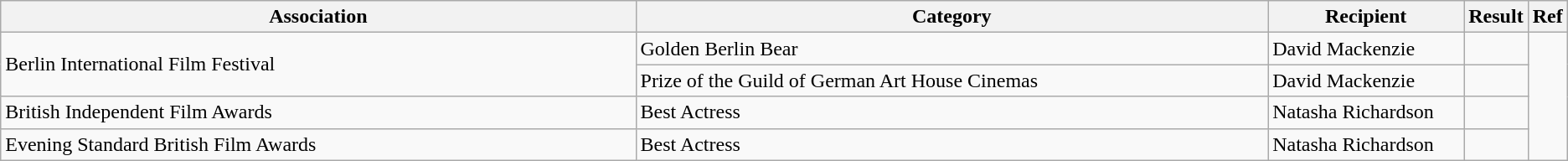<table class="wikitable">
<tr>
<th scope="col" style="width:35em;">Association</th>
<th scope="col" style="width:35em;">Category</th>
<th scope="col" style="width:10em;">Recipient</th>
<th scope="col" style="width:1em;">Result</th>
<th scope="col" style="width:1em;">Ref</th>
</tr>
<tr>
<td rowspan="2">Berlin International Film Festival</td>
<td>Golden Berlin Bear</td>
<td>David Mackenzie</td>
<td></td>
<td rowspan="4"></td>
</tr>
<tr>
<td>Prize of the Guild of German Art House Cinemas</td>
<td>David Mackenzie</td>
<td></td>
</tr>
<tr>
<td>British Independent Film Awards</td>
<td>Best Actress</td>
<td>Natasha Richardson</td>
<td></td>
</tr>
<tr>
<td>Evening Standard British Film Awards</td>
<td>Best Actress</td>
<td>Natasha Richardson</td>
<td></td>
</tr>
</table>
